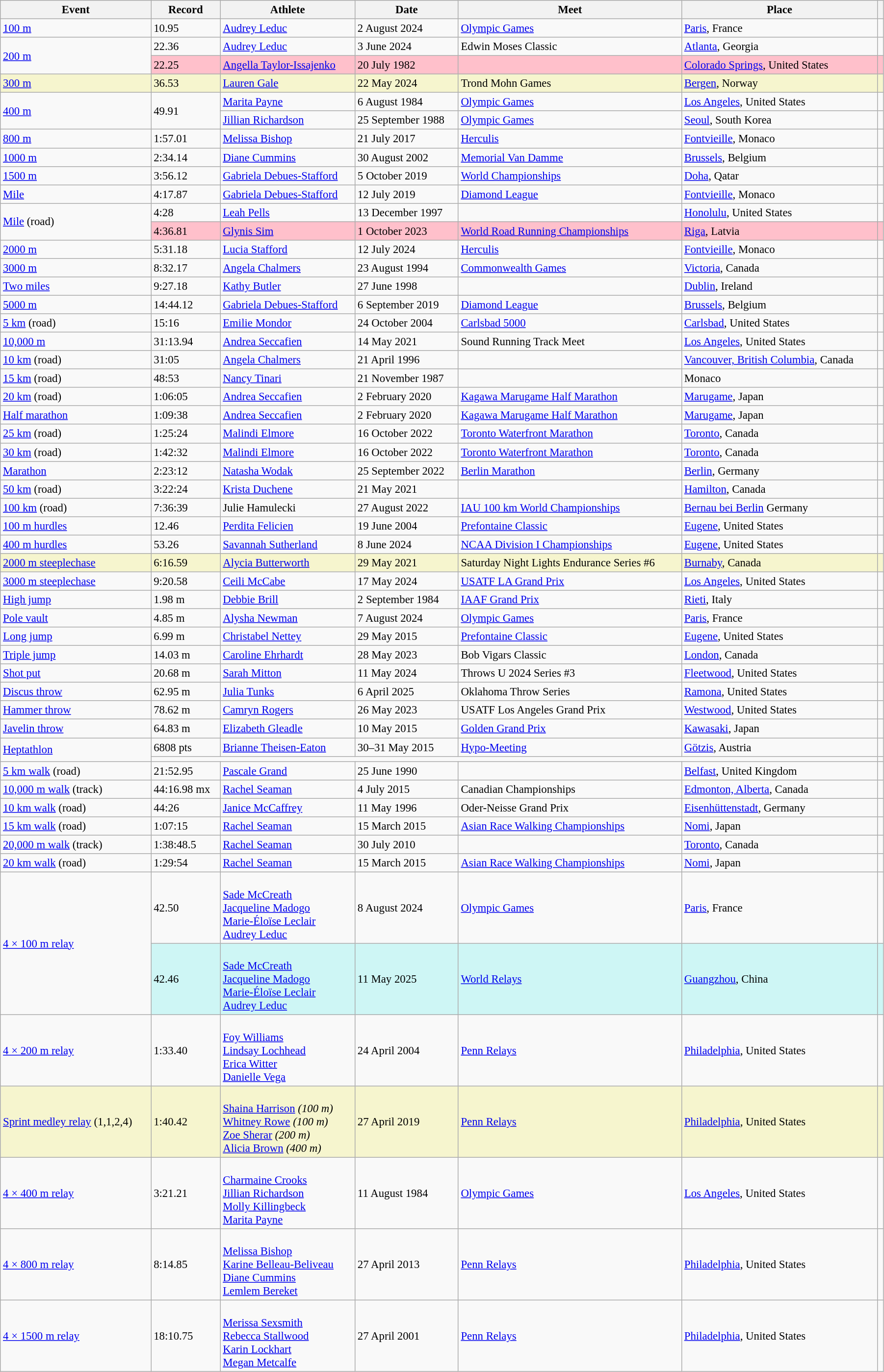<table class="wikitable" style="font-size:95%; width: 95%;">
<tr>
<th>Event</th>
<th>Record</th>
<th>Athlete</th>
<th>Date</th>
<th>Meet</th>
<th>Place</th>
<th></th>
</tr>
<tr>
<td><a href='#'>100 m</a></td>
<td>10.95 </td>
<td><a href='#'>Audrey Leduc</a></td>
<td>2 August 2024</td>
<td><a href='#'>Olympic Games</a></td>
<td><a href='#'>Paris</a>, France</td>
<td></td>
</tr>
<tr>
<td rowspan=2><a href='#'>200 m</a></td>
<td>22.36 </td>
<td><a href='#'>Audrey Leduc</a></td>
<td>3 June 2024</td>
<td>Edwin Moses Classic</td>
<td><a href='#'>Atlanta</a>, Georgia</td>
<td></td>
</tr>
<tr style="background:pink">
<td>22.25 </td>
<td><a href='#'>Angella Taylor-Issajenko</a></td>
<td>20 July 1982</td>
<td></td>
<td><a href='#'>Colorado Springs</a>, United States</td>
<td></td>
</tr>
<tr style="background:#f6F5CE;">
<td><a href='#'>300 m</a></td>
<td>36.53</td>
<td><a href='#'>Lauren Gale</a></td>
<td>22 May 2024</td>
<td>Trond Mohn Games</td>
<td><a href='#'>Bergen</a>, Norway</td>
<td></td>
</tr>
<tr>
<td rowspan="2"><a href='#'>400 m</a></td>
<td rowspan="2">49.91</td>
<td><a href='#'>Marita Payne</a></td>
<td>6 August 1984</td>
<td><a href='#'>Olympic Games</a></td>
<td><a href='#'>Los Angeles</a>, United States</td>
<td></td>
</tr>
<tr>
<td><a href='#'>Jillian Richardson</a></td>
<td>25 September 1988</td>
<td><a href='#'>Olympic Games</a></td>
<td><a href='#'>Seoul</a>, South Korea</td>
<td></td>
</tr>
<tr>
<td><a href='#'>800 m</a></td>
<td>1:57.01</td>
<td><a href='#'>Melissa Bishop</a></td>
<td>21 July 2017</td>
<td><a href='#'>Herculis</a></td>
<td><a href='#'>Fontvieille</a>, Monaco</td>
<td></td>
</tr>
<tr>
<td><a href='#'>1000 m</a></td>
<td>2:34.14</td>
<td><a href='#'>Diane Cummins</a></td>
<td>30 August 2002</td>
<td><a href='#'>Memorial Van Damme</a></td>
<td><a href='#'>Brussels</a>, Belgium</td>
<td></td>
</tr>
<tr>
<td><a href='#'>1500 m</a></td>
<td>3:56.12</td>
<td><a href='#'>Gabriela Debues-Stafford</a></td>
<td>5 October 2019</td>
<td><a href='#'>World Championships</a></td>
<td><a href='#'>Doha</a>, Qatar</td>
<td></td>
</tr>
<tr>
<td><a href='#'>Mile</a></td>
<td>4:17.87</td>
<td><a href='#'>Gabriela Debues-Stafford</a></td>
<td>12 July 2019</td>
<td><a href='#'>Diamond League</a></td>
<td><a href='#'>Fontvieille</a>, Monaco</td>
<td></td>
</tr>
<tr>
<td rowspan=2><a href='#'>Mile</a> (road)</td>
<td>4:28</td>
<td><a href='#'>Leah Pells</a></td>
<td>13 December 1997</td>
<td></td>
<td><a href='#'>Honolulu</a>, United States</td>
<td></td>
</tr>
<tr style="background:pink">
<td>4:36.81 </td>
<td><a href='#'>Glynis Sim</a></td>
<td>1 October 2023</td>
<td><a href='#'>World Road Running Championships</a></td>
<td><a href='#'>Riga</a>, Latvia</td>
<td></td>
</tr>
<tr>
<td><a href='#'>2000 m</a></td>
<td>5:31.18</td>
<td><a href='#'>Lucia Stafford</a></td>
<td>12 July 2024</td>
<td><a href='#'>Herculis</a></td>
<td><a href='#'>Fontvieille</a>, Monaco</td>
<td></td>
</tr>
<tr>
<td><a href='#'>3000 m</a></td>
<td>8:32.17</td>
<td><a href='#'>Angela Chalmers</a></td>
<td>23 August 1994</td>
<td><a href='#'>Commonwealth Games</a></td>
<td><a href='#'>Victoria</a>, Canada</td>
<td></td>
</tr>
<tr>
<td><a href='#'>Two miles</a></td>
<td>9:27.18</td>
<td><a href='#'>Kathy Butler</a></td>
<td>27 June 1998</td>
<td></td>
<td><a href='#'>Dublin</a>, Ireland</td>
<td></td>
</tr>
<tr>
<td><a href='#'>5000 m</a></td>
<td>14:44.12</td>
<td><a href='#'>Gabriela Debues-Stafford</a></td>
<td>6 September 2019</td>
<td><a href='#'>Diamond League</a></td>
<td><a href='#'>Brussels</a>, Belgium</td>
<td></td>
</tr>
<tr>
<td><a href='#'>5 km</a> (road)</td>
<td>15:16</td>
<td><a href='#'>Emilie Mondor</a></td>
<td>24 October 2004</td>
<td><a href='#'>Carlsbad 5000</a></td>
<td><a href='#'>Carlsbad</a>, United States</td>
<td></td>
</tr>
<tr>
<td><a href='#'>10,000 m</a></td>
<td>31:13.94</td>
<td><a href='#'>Andrea Seccafien</a></td>
<td>14 May 2021</td>
<td>Sound Running Track Meet</td>
<td><a href='#'>Los Angeles</a>, United States</td>
<td></td>
</tr>
<tr>
<td><a href='#'>10 km</a> (road)</td>
<td>31:05</td>
<td><a href='#'>Angela Chalmers</a></td>
<td>21 April 1996</td>
<td></td>
<td><a href='#'>Vancouver, British Columbia</a>, Canada</td>
<td></td>
</tr>
<tr>
<td><a href='#'>15 km</a> (road)</td>
<td>48:53</td>
<td><a href='#'>Nancy Tinari</a></td>
<td>21 November 1987</td>
<td></td>
<td>Monaco</td>
<td></td>
</tr>
<tr>
<td><a href='#'>20 km</a> (road)</td>
<td>1:06:05</td>
<td><a href='#'>Andrea Seccafien</a></td>
<td>2 February 2020</td>
<td><a href='#'>Kagawa Marugame Half Marathon</a></td>
<td><a href='#'>Marugame</a>, Japan</td>
<td></td>
</tr>
<tr>
<td><a href='#'>Half marathon</a></td>
<td>1:09:38</td>
<td><a href='#'>Andrea Seccafien</a></td>
<td>2 February 2020</td>
<td><a href='#'>Kagawa Marugame Half Marathon</a></td>
<td><a href='#'>Marugame</a>, Japan</td>
<td></td>
</tr>
<tr>
<td><a href='#'>25 km</a> (road)</td>
<td>1:25:24</td>
<td><a href='#'>Malindi Elmore</a></td>
<td>16 October 2022</td>
<td><a href='#'>Toronto Waterfront Marathon</a></td>
<td><a href='#'>Toronto</a>, Canada</td>
<td></td>
</tr>
<tr>
<td><a href='#'>30 km</a> (road)</td>
<td>1:42:32</td>
<td><a href='#'>Malindi Elmore</a></td>
<td>16 October 2022</td>
<td><a href='#'>Toronto Waterfront Marathon</a></td>
<td><a href='#'>Toronto</a>, Canada</td>
<td></td>
</tr>
<tr>
<td><a href='#'>Marathon</a></td>
<td>2:23:12</td>
<td><a href='#'>Natasha Wodak</a></td>
<td>25 September 2022</td>
<td><a href='#'>Berlin Marathon</a></td>
<td><a href='#'>Berlin</a>, Germany</td>
<td></td>
</tr>
<tr>
<td><a href='#'>50 km</a> (road)</td>
<td>3:22:24</td>
<td><a href='#'>Krista Duchene</a></td>
<td>21 May 2021</td>
<td></td>
<td><a href='#'>Hamilton</a>, Canada</td>
<td></td>
</tr>
<tr>
<td><a href='#'>100 km</a> (road)</td>
<td>7:36:39</td>
<td>Julie Hamulecki</td>
<td>27 August 2022</td>
<td><a href='#'>IAU 100 km World Championships</a></td>
<td><a href='#'>Bernau bei Berlin</a> Germany</td>
<td></td>
</tr>
<tr>
<td><a href='#'>100 m hurdles</a></td>
<td>12.46 </td>
<td><a href='#'>Perdita Felicien</a></td>
<td>19 June 2004</td>
<td><a href='#'>Prefontaine Classic</a></td>
<td><a href='#'>Eugene</a>, United States</td>
<td></td>
</tr>
<tr>
<td><a href='#'>400 m hurdles</a></td>
<td>53.26</td>
<td><a href='#'>Savannah Sutherland</a></td>
<td>8 June 2024</td>
<td><a href='#'>NCAA Division I Championships</a></td>
<td><a href='#'>Eugene</a>, United States</td>
<td></td>
</tr>
<tr style="background:#f6F5CE;">
<td><a href='#'>2000 m steeplechase</a></td>
<td>6:16.59</td>
<td><a href='#'>Alycia Butterworth</a></td>
<td>29 May 2021</td>
<td>Saturday Night Lights Endurance Series #6</td>
<td><a href='#'>Burnaby</a>, Canada</td>
<td></td>
</tr>
<tr>
<td><a href='#'>3000 m steeplechase</a></td>
<td>9:20.58</td>
<td><a href='#'>Ceili McCabe</a></td>
<td>17 May 2024</td>
<td><a href='#'>USATF LA Grand Prix</a></td>
<td><a href='#'>Los Angeles</a>, United States</td>
<td></td>
</tr>
<tr>
<td><a href='#'>High jump</a></td>
<td>1.98 m</td>
<td><a href='#'>Debbie Brill</a></td>
<td>2 September 1984</td>
<td><a href='#'>IAAF Grand Prix</a></td>
<td><a href='#'>Rieti</a>, Italy</td>
<td></td>
</tr>
<tr>
<td><a href='#'>Pole vault</a></td>
<td>4.85 m</td>
<td><a href='#'>Alysha Newman</a></td>
<td>7 August 2024</td>
<td><a href='#'>Olympic Games</a></td>
<td><a href='#'>Paris</a>, France</td>
<td></td>
</tr>
<tr>
<td><a href='#'>Long jump</a></td>
<td>6.99 m </td>
<td><a href='#'>Christabel Nettey</a></td>
<td>29 May 2015</td>
<td><a href='#'>Prefontaine Classic</a></td>
<td><a href='#'>Eugene</a>, United States</td>
<td></td>
</tr>
<tr>
<td><a href='#'>Triple jump</a></td>
<td>14.03 m </td>
<td><a href='#'>Caroline Ehrhardt</a></td>
<td>28 May 2023</td>
<td>Bob Vigars Classic</td>
<td><a href='#'>London</a>, Canada</td>
<td></td>
</tr>
<tr>
<td><a href='#'>Shot put</a></td>
<td>20.68 m</td>
<td><a href='#'>Sarah Mitton</a></td>
<td>11 May 2024</td>
<td>Throws U 2024 Series #3</td>
<td><a href='#'>Fleetwood</a>, United States</td>
<td></td>
</tr>
<tr>
<td><a href='#'>Discus throw</a></td>
<td>62.95 m</td>
<td><a href='#'>Julia Tunks</a></td>
<td>6 April 2025</td>
<td>Oklahoma Throw Series</td>
<td><a href='#'>Ramona</a>, United States</td>
<td></td>
</tr>
<tr>
<td><a href='#'>Hammer throw</a></td>
<td>78.62 m</td>
<td><a href='#'>Camryn Rogers</a></td>
<td>26 May 2023</td>
<td>USATF Los Angeles Grand Prix</td>
<td><a href='#'>Westwood</a>, United States</td>
<td></td>
</tr>
<tr>
<td><a href='#'>Javelin throw</a></td>
<td>64.83 m</td>
<td><a href='#'>Elizabeth Gleadle</a></td>
<td>10 May 2015</td>
<td><a href='#'>Golden Grand Prix</a></td>
<td><a href='#'>Kawasaki</a>, Japan</td>
<td></td>
</tr>
<tr>
<td rowspan=2><a href='#'>Heptathlon</a></td>
<td>6808 pts</td>
<td><a href='#'>Brianne Theisen-Eaton</a></td>
<td>30–31 May 2015</td>
<td><a href='#'>Hypo-Meeting</a></td>
<td><a href='#'>Götzis</a>, Austria</td>
<td></td>
</tr>
<tr>
<td colspan=5></td>
<td></td>
</tr>
<tr>
<td><a href='#'>5 km walk</a> (road)</td>
<td>21:52.95</td>
<td><a href='#'>Pascale Grand</a></td>
<td>25 June 1990</td>
<td></td>
<td><a href='#'>Belfast</a>, United Kingdom</td>
<td></td>
</tr>
<tr>
<td><a href='#'>10,000 m walk</a> (track)</td>
<td>44:16.98 mx</td>
<td><a href='#'>Rachel Seaman</a></td>
<td>4 July 2015</td>
<td>Canadian Championships</td>
<td><a href='#'>Edmonton, Alberta</a>, Canada</td>
<td></td>
</tr>
<tr>
<td><a href='#'>10 km walk</a> (road)</td>
<td>44:26</td>
<td><a href='#'>Janice McCaffrey</a></td>
<td>11 May 1996</td>
<td>Oder-Neisse Grand Prix</td>
<td><a href='#'>Eisenhüttenstadt</a>, Germany</td>
<td></td>
</tr>
<tr>
<td><a href='#'>15 km walk</a> (road)</td>
<td>1:07:15</td>
<td><a href='#'>Rachel Seaman</a></td>
<td>15 March 2015</td>
<td><a href='#'>Asian Race Walking Championships</a></td>
<td><a href='#'>Nomi</a>, Japan</td>
<td></td>
</tr>
<tr>
<td><a href='#'>20,000 m walk</a> (track)</td>
<td>1:38:48.5</td>
<td><a href='#'>Rachel Seaman</a></td>
<td>30 July 2010</td>
<td></td>
<td><a href='#'>Toronto</a>, Canada</td>
<td></td>
</tr>
<tr>
<td><a href='#'>20 km walk</a> (road)</td>
<td>1:29:54</td>
<td><a href='#'>Rachel Seaman</a></td>
<td>15 March 2015</td>
<td><a href='#'>Asian Race Walking Championships</a></td>
<td><a href='#'>Nomi</a>, Japan</td>
<td></td>
</tr>
<tr>
<td rowspan=2><a href='#'>4 × 100 m relay</a></td>
<td>42.50</td>
<td><br><a href='#'>Sade McCreath</a><br><a href='#'>Jacqueline Madogo</a><br><a href='#'>Marie-Éloïse Leclair</a><br><a href='#'>Audrey Leduc</a></td>
<td>8 August 2024</td>
<td><a href='#'>Olympic Games</a></td>
<td><a href='#'>Paris</a>, France</td>
<td></td>
</tr>
<tr bgcolor="#CEF6F5">
<td>42.46</td>
<td><br><a href='#'>Sade McCreath</a><br><a href='#'>Jacqueline Madogo</a><br><a href='#'>Marie-Éloïse Leclair</a><br><a href='#'>Audrey Leduc</a></td>
<td>11 May 2025</td>
<td><a href='#'>World Relays</a></td>
<td><a href='#'>Guangzhou</a>, China</td>
<td></td>
</tr>
<tr>
<td><a href='#'>4 × 200 m relay</a></td>
<td>1:33.40</td>
<td><br><a href='#'>Foy Williams</a><br><a href='#'>Lindsay Lochhead</a><br><a href='#'>Erica Witter</a><br><a href='#'>Danielle Vega</a></td>
<td>24 April 2004</td>
<td><a href='#'>Penn Relays</a></td>
<td><a href='#'>Philadelphia</a>, United States</td>
<td></td>
</tr>
<tr style="background:#f6F5CE;">
<td><a href='#'>Sprint medley relay</a> (1,1,2,4)</td>
<td>1:40.42</td>
<td><br><a href='#'>Shaina Harrison</a> <em>(100 m)</em><br><a href='#'>Whitney Rowe</a> <em>(100 m)</em><br><a href='#'>Zoe Sherar</a> <em>(200 m)</em><br><a href='#'>Alicia Brown</a> <em>(400 m)</em></td>
<td>27 April 2019</td>
<td><a href='#'>Penn Relays</a></td>
<td><a href='#'>Philadelphia</a>, United States</td>
<td></td>
</tr>
<tr>
<td><a href='#'>4 × 400 m relay</a></td>
<td>3:21.21</td>
<td><br><a href='#'>Charmaine Crooks</a><br><a href='#'>Jillian Richardson</a><br><a href='#'>Molly Killingbeck</a><br><a href='#'>Marita Payne</a></td>
<td>11 August 1984</td>
<td><a href='#'>Olympic Games</a></td>
<td><a href='#'>Los Angeles</a>, United States</td>
<td></td>
</tr>
<tr>
<td><a href='#'>4 × 800 m relay</a></td>
<td>8:14.85</td>
<td><br><a href='#'>Melissa Bishop</a><br><a href='#'>Karine Belleau-Beliveau</a><br><a href='#'>Diane Cummins</a><br><a href='#'>Lemlem Bereket</a></td>
<td>27 April 2013</td>
<td><a href='#'>Penn Relays</a></td>
<td><a href='#'>Philadelphia</a>, United States</td>
<td></td>
</tr>
<tr>
<td><a href='#'>4 × 1500 m relay</a></td>
<td>18:10.75</td>
<td><br><a href='#'>Merissa Sexsmith</a><br><a href='#'>Rebecca Stallwood</a><br><a href='#'>Karin Lockhart</a><br><a href='#'>Megan Metcalfe</a></td>
<td>27 April 2001</td>
<td><a href='#'>Penn Relays</a></td>
<td><a href='#'>Philadelphia</a>, United States</td>
<td></td>
</tr>
</table>
